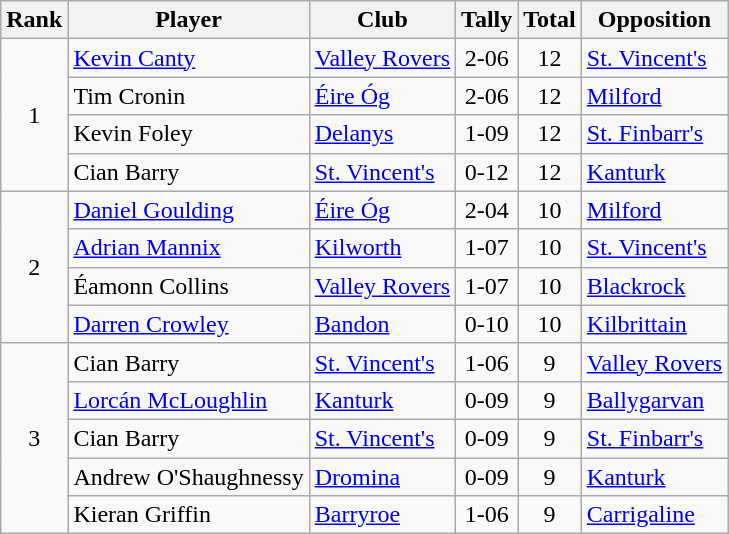<table class="wikitable">
<tr>
<th>Rank</th>
<th>Player</th>
<th>Club</th>
<th>Tally</th>
<th>Total</th>
<th>Opposition</th>
</tr>
<tr>
<td rowspan="4" style="text-align:center;">1</td>
<td><a href='#'>Kevin Canty</a></td>
<td><a href='#'>Valley Rovers</a></td>
<td align=center>2-06</td>
<td align=center>12</td>
<td><a href='#'>St. Vincent's</a></td>
</tr>
<tr>
<td>Tim Cronin</td>
<td><a href='#'>Éire Óg</a></td>
<td align=center>2-06</td>
<td align=center>12</td>
<td><a href='#'>Milford</a></td>
</tr>
<tr>
<td>Kevin Foley</td>
<td><a href='#'>Delanys</a></td>
<td align=center>1-09</td>
<td align=center>12</td>
<td><a href='#'>St. Finbarr's</a></td>
</tr>
<tr>
<td>Cian Barry</td>
<td><a href='#'>St. Vincent's</a></td>
<td align=center>0-12</td>
<td align=center>12</td>
<td><a href='#'>Kanturk</a></td>
</tr>
<tr>
<td rowspan="4" style="text-align:center;">2</td>
<td><a href='#'>Daniel Goulding</a></td>
<td><a href='#'>Éire Óg</a></td>
<td align=center>2-04</td>
<td align=center>10</td>
<td><a href='#'>Milford</a></td>
</tr>
<tr>
<td><a href='#'>Adrian Mannix</a></td>
<td><a href='#'>Kilworth</a></td>
<td align=center>1-07</td>
<td align=center>10</td>
<td><a href='#'>St. Vincent's</a></td>
</tr>
<tr>
<td>Éamonn Collins</td>
<td><a href='#'>Valley Rovers</a></td>
<td align=center>1-07</td>
<td align=center>10</td>
<td><a href='#'>Blackrock</a></td>
</tr>
<tr>
<td><a href='#'>Darren Crowley</a></td>
<td><a href='#'>Bandon</a></td>
<td align=center>0-10</td>
<td align=center>10</td>
<td><a href='#'>Kilbrittain</a></td>
</tr>
<tr>
<td rowspan="5" style="text-align:center;">3</td>
<td>Cian Barry</td>
<td><a href='#'>St. Vincent's</a></td>
<td align=center>1-06</td>
<td align=center>9</td>
<td><a href='#'>Valley Rovers</a></td>
</tr>
<tr>
<td><a href='#'>Lorcán McLoughlin</a></td>
<td><a href='#'>Kanturk</a></td>
<td align=center>0-09</td>
<td align=center>9</td>
<td><a href='#'>Ballygarvan</a></td>
</tr>
<tr>
<td>Cian Barry</td>
<td><a href='#'>St. Vincent's</a></td>
<td align=center>0-09</td>
<td align=center>9</td>
<td><a href='#'>St. Finbarr's</a></td>
</tr>
<tr>
<td>Andrew O'Shaughnessy</td>
<td><a href='#'>Dromina</a></td>
<td align=center>0-09</td>
<td align=center>9</td>
<td><a href='#'>Kanturk</a></td>
</tr>
<tr>
<td>Kieran Griffin</td>
<td><a href='#'>Barryroe</a></td>
<td align=center>1-06</td>
<td align=center>9</td>
<td><a href='#'>Carrigaline</a></td>
</tr>
</table>
